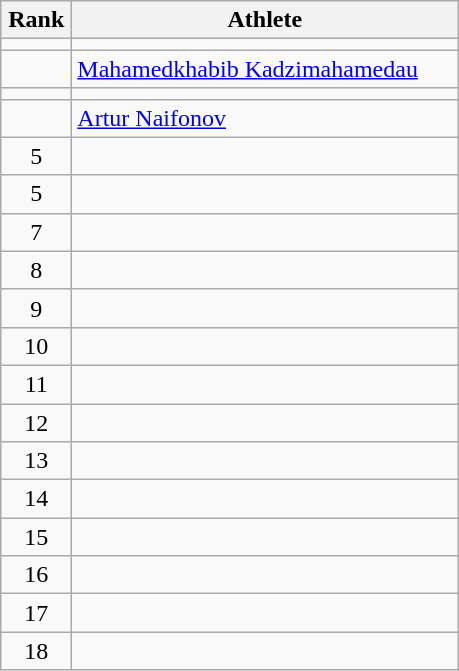<table class="wikitable" style="text-align: center;">
<tr>
<th width=40>Rank</th>
<th width=250>Athlete</th>
</tr>
<tr>
<td></td>
<td align="left"></td>
</tr>
<tr>
<td></td>
<td align="left"> <a href='#'>Mahamedkhabib Kadzimahamedau</a> </td>
</tr>
<tr>
<td></td>
<td align="left"></td>
</tr>
<tr>
<td></td>
<td align="left"> <a href='#'>Artur Naifonov</a> </td>
</tr>
<tr>
<td>5</td>
<td align="left"></td>
</tr>
<tr>
<td>5</td>
<td align="left"></td>
</tr>
<tr>
<td>7</td>
<td align="left"></td>
</tr>
<tr>
<td>8</td>
<td align="left"></td>
</tr>
<tr>
<td>9</td>
<td align="left"></td>
</tr>
<tr>
<td>10</td>
<td align="left"></td>
</tr>
<tr>
<td>11</td>
<td align="left"></td>
</tr>
<tr>
<td>12</td>
<td align="left"></td>
</tr>
<tr>
<td>13</td>
<td align="left"></td>
</tr>
<tr>
<td>14</td>
<td align="left"></td>
</tr>
<tr>
<td>15</td>
<td align="left"></td>
</tr>
<tr>
<td>16</td>
<td align="left"></td>
</tr>
<tr>
<td>17</td>
<td align="left"></td>
</tr>
<tr>
<td>18</td>
<td align="left"></td>
</tr>
</table>
